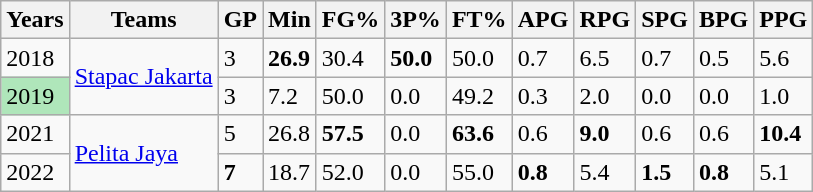<table class="wikitable sortable">
<tr>
<th>Years</th>
<th>Teams</th>
<th>GP</th>
<th>Min</th>
<th>FG%</th>
<th>3P%</th>
<th>FT%</th>
<th>APG</th>
<th>RPG</th>
<th>SPG</th>
<th>BPG</th>
<th>PPG</th>
</tr>
<tr>
<td>2018</td>
<td rowspan= "2"><a href='#'>Stapac Jakarta</a></td>
<td>3</td>
<td><strong>26.9</strong></td>
<td>30.4</td>
<td><strong>50.0</strong></td>
<td>50.0</td>
<td>0.7</td>
<td>6.5</td>
<td>0.7</td>
<td>0.5</td>
<td>5.6</td>
</tr>
<tr>
<td style="text-align:left; background:#afe6ba;">2019</td>
<td>3</td>
<td>7.2</td>
<td>50.0</td>
<td>0.0</td>
<td>49.2</td>
<td>0.3</td>
<td>2.0</td>
<td>0.0</td>
<td>0.0</td>
<td>1.0</td>
</tr>
<tr>
<td>2021</td>
<td rowspan= "2"><a href='#'>Pelita Jaya</a></td>
<td>5</td>
<td>26.8</td>
<td><strong>57.5</strong></td>
<td>0.0</td>
<td><strong>63.6</strong></td>
<td>0.6</td>
<td><strong>9.0</strong></td>
<td>0.6</td>
<td>0.6</td>
<td><strong>10.4</strong></td>
</tr>
<tr>
<td>2022</td>
<td><strong>7</strong></td>
<td>18.7</td>
<td>52.0</td>
<td>0.0</td>
<td>55.0</td>
<td><strong>0.8</strong></td>
<td>5.4</td>
<td><strong>1.5</strong></td>
<td><strong>0.8</strong></td>
<td>5.1</td>
</tr>
</table>
